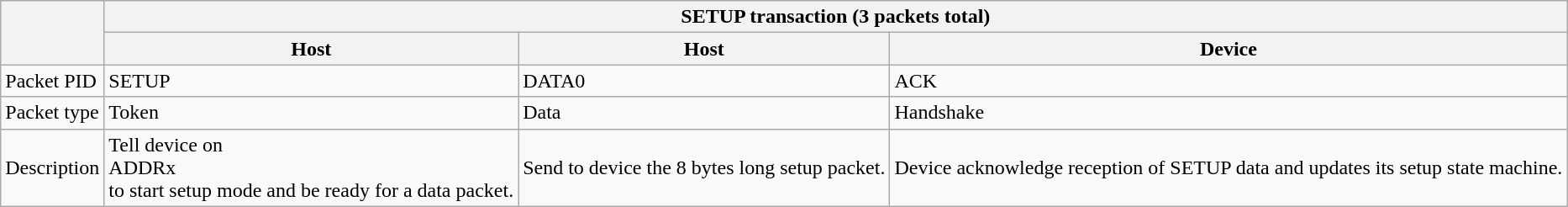<table class="wikitable">
<tr>
<th rowspan=2></th>
<th colspan="3">SETUP transaction (3 packets total)</th>
</tr>
<tr>
<th>Host</th>
<th>Host</th>
<th>Device</th>
</tr>
<tr>
<td>Packet PID</td>
<td>SETUP</td>
<td>DATA0</td>
<td>ACK</td>
</tr>
<tr>
<td>Packet type</td>
<td>Token</td>
<td>Data</td>
<td>Handshake</td>
</tr>
<tr>
<td>Description</td>
<td>Tell device on<br>ADDRx<br>to start setup mode and be ready for a data packet.</td>
<td>Send to device the 8 bytes long setup packet.</td>
<td>Device acknowledge reception of SETUP data and updates its setup state machine.</td>
</tr>
</table>
